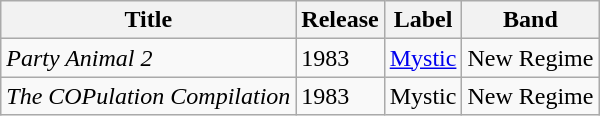<table class="wikitable">
<tr>
<th>Title</th>
<th>Release</th>
<th>Label</th>
<th>Band</th>
</tr>
<tr>
<td><em>Party Animal 2</em></td>
<td>1983</td>
<td><a href='#'>Mystic</a></td>
<td>New Regime</td>
</tr>
<tr>
<td><em>The COPulation Compilation</em></td>
<td>1983</td>
<td>Mystic</td>
<td>New Regime</td>
</tr>
</table>
